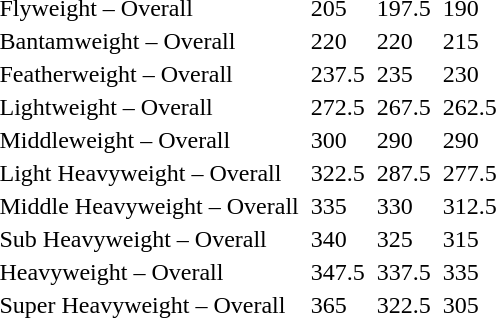<table>
<tr>
<td>Flyweight – Overall</td>
<td></td>
<td>205</td>
<td></td>
<td>197.5</td>
<td></td>
<td>190</td>
</tr>
<tr>
<td>Bantamweight – Overall</td>
<td></td>
<td>220</td>
<td></td>
<td>220</td>
<td></td>
<td>215</td>
</tr>
<tr>
<td>Featherweight – Overall</td>
<td></td>
<td>237.5</td>
<td></td>
<td>235</td>
<td></td>
<td>230</td>
</tr>
<tr>
<td>Lightweight – Overall</td>
<td></td>
<td>272.5</td>
<td></td>
<td>267.5</td>
<td></td>
<td>262.5</td>
</tr>
<tr>
<td>Middleweight – Overall</td>
<td></td>
<td>300</td>
<td></td>
<td>290</td>
<td></td>
<td>290</td>
</tr>
<tr>
<td>Light Heavyweight – Overall</td>
<td></td>
<td>322.5</td>
<td></td>
<td>287.5</td>
<td></td>
<td>277.5</td>
</tr>
<tr>
<td>Middle Heavyweight – Overall</td>
<td></td>
<td>335</td>
<td></td>
<td>330</td>
<td></td>
<td>312.5</td>
</tr>
<tr>
<td>Sub Heavyweight – Overall</td>
<td></td>
<td>340</td>
<td></td>
<td>325</td>
<td></td>
<td>315</td>
</tr>
<tr>
<td>Heavyweight – Overall</td>
<td></td>
<td>347.5</td>
<td></td>
<td>337.5</td>
<td></td>
<td>335</td>
</tr>
<tr>
<td>Super Heavyweight – Overall</td>
<td></td>
<td>365</td>
<td></td>
<td>322.5</td>
<td></td>
<td>305</td>
</tr>
</table>
